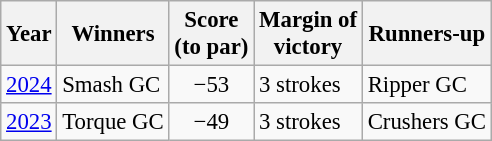<table class="wikitable" style="font-size:95%">
<tr>
<th>Year</th>
<th>Winners</th>
<th>Score<br>(to par)</th>
<th>Margin of<br>victory</th>
<th colspan=2>Runners-up</th>
</tr>
<tr>
<td><a href='#'>2024</a></td>
<td>Smash GC</td>
<td align=center>−53</td>
<td>3 strokes</td>
<td>Ripper GC</td>
</tr>
<tr>
<td><a href='#'>2023</a></td>
<td>Torque GC</td>
<td align=center>−49</td>
<td>3 strokes</td>
<td>Crushers GC</td>
</tr>
</table>
